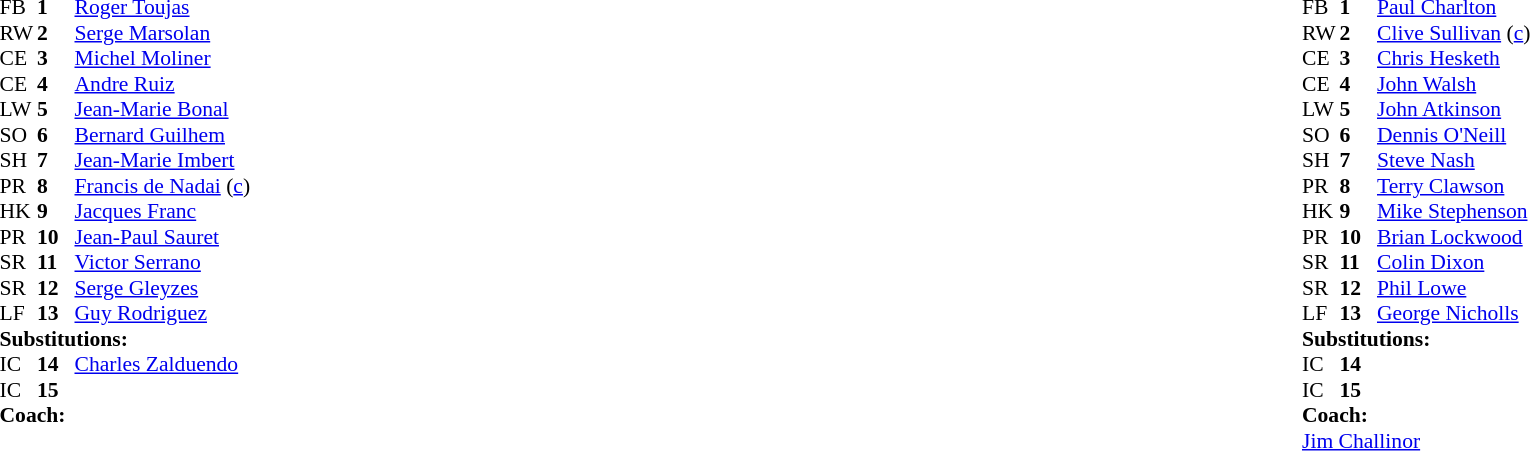<table width="100%">
<tr>
<td valign="top" width="50%"><br><table style="font-size: 90%" cellspacing="0" cellpadding="0">
<tr>
<th width="25"></th>
<th width="25"></th>
</tr>
<tr>
<td>FB</td>
<td><strong>1</strong></td>
<td><a href='#'>Roger Toujas</a></td>
</tr>
<tr>
<td>RW</td>
<td><strong>2</strong></td>
<td><a href='#'>Serge Marsolan</a></td>
</tr>
<tr>
<td>CE</td>
<td><strong>3</strong></td>
<td><a href='#'>Michel Moliner</a></td>
</tr>
<tr>
<td>CE</td>
<td><strong>4</strong></td>
<td><a href='#'>Andre Ruiz</a></td>
</tr>
<tr>
<td>LW</td>
<td><strong>5</strong></td>
<td><a href='#'>Jean-Marie Bonal</a></td>
</tr>
<tr>
<td>SO</td>
<td><strong>6</strong></td>
<td><a href='#'>Bernard Guilhem</a></td>
</tr>
<tr>
<td>SH</td>
<td><strong>7</strong></td>
<td><a href='#'>Jean-Marie Imbert</a></td>
</tr>
<tr>
<td>PR</td>
<td><strong>8</strong></td>
<td><a href='#'>Francis de Nadai</a> (<a href='#'>c</a>)</td>
</tr>
<tr>
<td>HK</td>
<td><strong>9</strong></td>
<td><a href='#'>Jacques Franc</a></td>
</tr>
<tr>
<td>PR</td>
<td><strong>10</strong></td>
<td><a href='#'>Jean-Paul Sauret</a></td>
</tr>
<tr>
<td>SR</td>
<td><strong>11</strong></td>
<td><a href='#'>Victor Serrano</a></td>
</tr>
<tr>
<td>SR</td>
<td><strong>12</strong></td>
<td><a href='#'>Serge Gleyzes</a></td>
</tr>
<tr>
<td>LF</td>
<td><strong>13</strong></td>
<td><a href='#'>Guy Rodriguez</a></td>
</tr>
<tr>
<td colspan=3><strong>Substitutions:</strong></td>
</tr>
<tr>
<td>IC</td>
<td><strong>14</strong></td>
<td><a href='#'>Charles Zalduendo</a></td>
</tr>
<tr>
<td>IC</td>
<td><strong>15</strong></td>
<td></td>
</tr>
<tr>
<td colspan=3><strong>Coach:</strong></td>
</tr>
<tr>
<td colspan="4"></td>
</tr>
</table>
</td>
<td valign="top" width="50%"><br><table style="font-size: 90%" cellspacing="0" cellpadding="0" align="center">
<tr>
<th width="25"></th>
<th width="25"></th>
</tr>
<tr>
<td>FB</td>
<td><strong>1</strong></td>
<td> <a href='#'>Paul Charlton</a></td>
</tr>
<tr>
<td>RW</td>
<td><strong>2</strong></td>
<td> <a href='#'>Clive Sullivan</a> (<a href='#'>c</a>)</td>
</tr>
<tr>
<td>CE</td>
<td><strong>3</strong></td>
<td> <a href='#'>Chris Hesketh</a></td>
</tr>
<tr>
<td>CE</td>
<td><strong>4</strong></td>
<td> <a href='#'>John Walsh</a></td>
</tr>
<tr>
<td>LW</td>
<td><strong>5</strong></td>
<td> <a href='#'>John Atkinson</a></td>
</tr>
<tr>
<td>SO</td>
<td><strong>6</strong></td>
<td> <a href='#'>Dennis O'Neill</a></td>
</tr>
<tr>
<td>SH</td>
<td><strong>7</strong></td>
<td> <a href='#'>Steve Nash</a></td>
</tr>
<tr>
<td>PR</td>
<td><strong>8</strong></td>
<td> <a href='#'>Terry Clawson</a></td>
</tr>
<tr>
<td>HK</td>
<td><strong>9</strong></td>
<td> <a href='#'>Mike Stephenson</a></td>
</tr>
<tr>
<td>PR</td>
<td><strong>10</strong></td>
<td> <a href='#'>Brian Lockwood</a></td>
</tr>
<tr>
<td>SR</td>
<td><strong>11</strong></td>
<td> <a href='#'>Colin Dixon</a></td>
</tr>
<tr>
<td>SR</td>
<td><strong>12</strong></td>
<td> <a href='#'>Phil Lowe</a></td>
</tr>
<tr>
<td>LF</td>
<td><strong>13</strong></td>
<td> <a href='#'>George Nicholls</a></td>
</tr>
<tr>
<td colspan=3><strong>Substitutions:</strong></td>
</tr>
<tr>
<td>IC</td>
<td><strong>14</strong></td>
<td></td>
</tr>
<tr>
<td>IC</td>
<td><strong>15</strong></td>
<td></td>
</tr>
<tr>
<td colspan=3><strong>Coach:</strong></td>
</tr>
<tr>
<td colspan="4"> <a href='#'>Jim Challinor</a></td>
</tr>
</table>
</td>
</tr>
</table>
